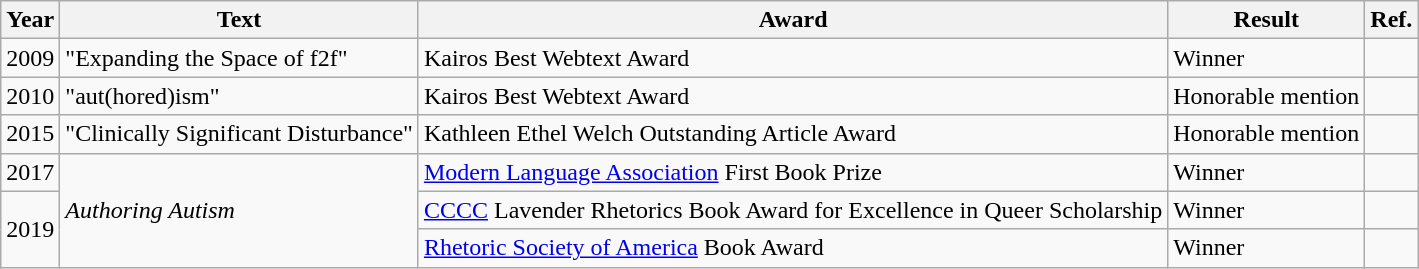<table class="wikitable">
<tr>
<th>Year</th>
<th>Text</th>
<th>Award</th>
<th>Result</th>
<th>Ref.</th>
</tr>
<tr>
<td>2009</td>
<td>"Expanding the Space of f2f"</td>
<td>Kairos Best Webtext Award</td>
<td>Winner</td>
<td></td>
</tr>
<tr>
<td>2010</td>
<td>"aut(hored)ism"</td>
<td>Kairos Best Webtext Award</td>
<td>Honorable mention</td>
<td></td>
</tr>
<tr>
<td>2015</td>
<td>"Clinically Significant Disturbance"</td>
<td>Kathleen Ethel Welch Outstanding Article Award</td>
<td>Honorable mention</td>
<td></td>
</tr>
<tr>
<td>2017</td>
<td rowspan="3"><em>Authoring Autism</em></td>
<td><a href='#'>Modern Language Association</a> First Book Prize</td>
<td>Winner</td>
<td></td>
</tr>
<tr>
<td rowspan="2">2019</td>
<td><a href='#'>CCCC</a> Lavender Rhetorics Book Award for Excellence in Queer Scholarship</td>
<td>Winner</td>
<td></td>
</tr>
<tr>
<td><a href='#'>Rhetoric Society of America</a> Book Award</td>
<td>Winner</td>
<td></td>
</tr>
</table>
